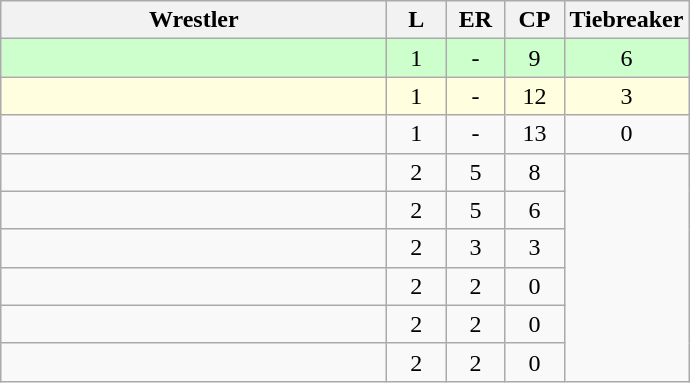<table class="wikitable" style="text-align: center;" |>
<tr>
<th width="250">Wrestler</th>
<th width="32">L</th>
<th width="32">ER</th>
<th width="32">CP</th>
<th width="60">Tiebreaker</th>
</tr>
<tr bgcolor="ccffcc">
<td style="text-align:left;"></td>
<td>1</td>
<td>-</td>
<td>9</td>
<td>6</td>
</tr>
<tr bgcolor="lightyellow">
<td style="text-align:left;"></td>
<td>1</td>
<td>-</td>
<td>12</td>
<td>3</td>
</tr>
<tr>
<td style="text-align:left;"></td>
<td>1</td>
<td>-</td>
<td>13</td>
<td>0</td>
</tr>
<tr>
<td style="text-align:left;"></td>
<td>2</td>
<td>5</td>
<td>8</td>
</tr>
<tr>
<td style="text-align:left;"></td>
<td>2</td>
<td>5</td>
<td>6</td>
</tr>
<tr>
<td style="text-align:left;"></td>
<td>2</td>
<td>3</td>
<td>3</td>
</tr>
<tr>
<td style="text-align:left;"></td>
<td>2</td>
<td>2</td>
<td>0</td>
</tr>
<tr>
<td style="text-align:left;"></td>
<td>2</td>
<td>2</td>
<td>0</td>
</tr>
<tr>
<td style="text-align:left;"></td>
<td>2</td>
<td>2</td>
<td>0</td>
</tr>
</table>
